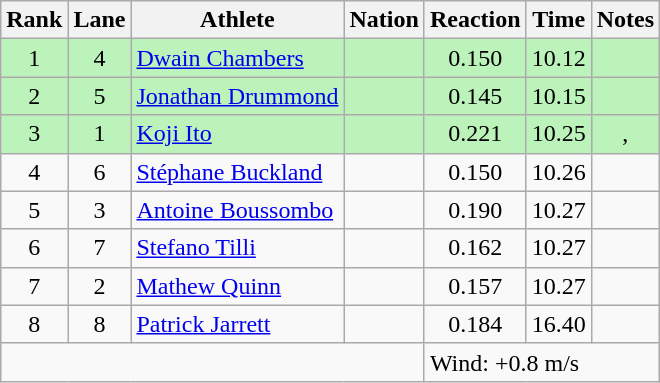<table class="wikitable sortable" style="text-align:center">
<tr>
<th>Rank</th>
<th>Lane</th>
<th>Athlete</th>
<th>Nation</th>
<th>Reaction</th>
<th>Time</th>
<th>Notes</th>
</tr>
<tr bgcolor=bbf3bb>
<td>1</td>
<td>4</td>
<td align="left"><a href='#'>Dwain Chambers</a></td>
<td align="left"></td>
<td align="center">0.150</td>
<td>10.12</td>
<td></td>
</tr>
<tr bgcolor=bbf3bb>
<td>2</td>
<td>5</td>
<td align="left"><a href='#'>Jonathan Drummond</a></td>
<td align="left"></td>
<td align="center">0.145</td>
<td>10.15</td>
<td></td>
</tr>
<tr bgcolor=bbf3bb>
<td>3</td>
<td>1</td>
<td align="left"><a href='#'>Koji Ito</a></td>
<td align="left"></td>
<td align="center">0.221</td>
<td>10.25</td>
<td>, </td>
</tr>
<tr>
<td>4</td>
<td>6</td>
<td align="left"><a href='#'>Stéphane Buckland</a></td>
<td align="left"></td>
<td align="center">0.150</td>
<td>10.26</td>
<td></td>
</tr>
<tr>
<td>5</td>
<td>3</td>
<td align="left"><a href='#'>Antoine Boussombo</a></td>
<td align="left"></td>
<td align="center">0.190</td>
<td>10.27</td>
<td></td>
</tr>
<tr>
<td>6</td>
<td>7</td>
<td align="left"><a href='#'>Stefano Tilli</a></td>
<td align="left"></td>
<td align="center">0.162</td>
<td>10.27</td>
<td></td>
</tr>
<tr>
<td>7</td>
<td>2</td>
<td align="left"><a href='#'>Mathew Quinn</a></td>
<td align="left"></td>
<td align="center">0.157</td>
<td>10.27</td>
<td></td>
</tr>
<tr>
<td>8</td>
<td>8</td>
<td align="left"><a href='#'>Patrick Jarrett</a></td>
<td align="left"></td>
<td align="center">0.184</td>
<td>16.40</td>
<td></td>
</tr>
<tr class="sortbottom">
<td colspan=4></td>
<td colspan="3" style="text-align:left;">Wind: +0.8 m/s</td>
</tr>
</table>
